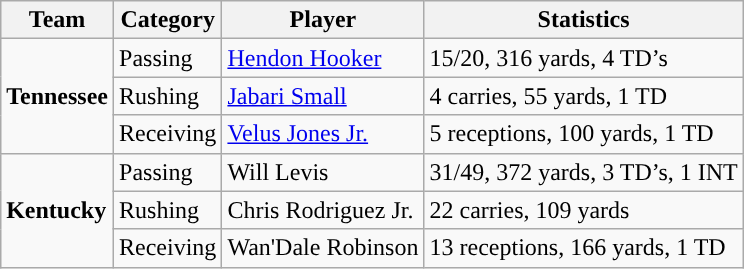<table class="wikitable" style="float: right;">
<tr>
<th>Team</th>
<th>Category</th>
<th>Player</th>
<th>Statistics</th>
</tr>
<tr>
<td rowspan=3><strong>Tennessee</strong></td>
<td>Passing</td>
<td><a href='#'>Hendon Hooker</a></td>
<td>15/20, 316 yards, 4 TD’s</td>
</tr>
<tr>
<td>Rushing</td>
<td><a href='#'>Jabari Small</a></td>
<td>4 carries, 55 yards, 1 TD</td>
</tr>
<tr>
<td>Receiving</td>
<td><a href='#'>Velus Jones Jr.</a></td>
<td>5 receptions, 100 yards, 1 TD</td>
</tr>
<tr>
<td rowspan=3><strong>Kentucky</strong></td>
<td>Passing</td>
<td>Will Levis</td>
<td>31/49, 372 yards, 3 TD’s, 1 INT</td>
</tr>
<tr>
<td>Rushing</td>
<td>Chris Rodriguez Jr.</td>
<td>22 carries, 109 yards</td>
</tr>
<tr>
<td>Receiving</td>
<td>Wan'Dale Robinson</td>
<td>13 receptions, 166 yards, 1 TD</td>
</tr>
</table>
